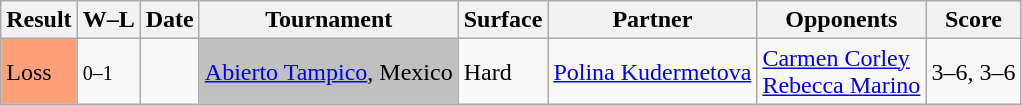<table class="wikitable">
<tr>
<th>Result</th>
<th class="unsortable">W–L</th>
<th>Date</th>
<th>Tournament</th>
<th>Surface</th>
<th>Partner</th>
<th>Opponents</th>
<th class="unsortable">Score</th>
</tr>
<tr>
<td bgcolor=ffa07a>Loss</td>
<td><small>0–1</small></td>
<td><a href='#'></a></td>
<td style="background:silver;"><a href='#'>Abierto Tampico</a>, Mexico</td>
<td>Hard</td>
<td> <a href='#'>Polina Kudermetova</a></td>
<td> <a href='#'>Carmen Corley</a> <br>  <a href='#'>Rebecca Marino</a></td>
<td>3–6, 3–6</td>
</tr>
</table>
